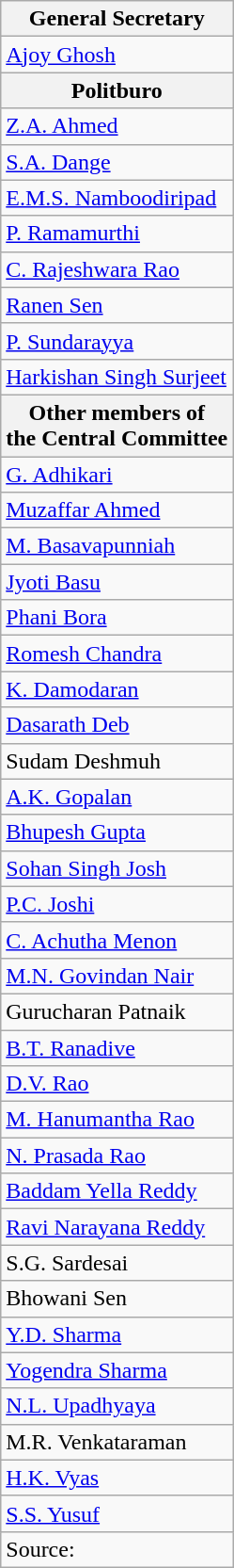<table class="wikitable mw-collapsible mw-collapsed floatright">
<tr>
<th>General Secretary</th>
</tr>
<tr>
<td><a href='#'>Ajoy Ghosh</a></td>
</tr>
<tr>
<th>Politburo</th>
</tr>
<tr>
<td><a href='#'>Z.A. Ahmed</a></td>
</tr>
<tr>
<td><a href='#'>S.A. Dange</a></td>
</tr>
<tr>
<td><a href='#'>E.M.S. Namboodiripad</a></td>
</tr>
<tr>
<td><a href='#'>P. Ramamurthi</a></td>
</tr>
<tr>
<td><a href='#'>C. Rajeshwara Rao</a></td>
</tr>
<tr>
<td><a href='#'>Ranen Sen</a></td>
</tr>
<tr>
<td><a href='#'>P. Sundarayya</a></td>
</tr>
<tr>
<td><a href='#'>Harkishan Singh Surjeet</a></td>
</tr>
<tr>
<th>Other members of<br>the Central Committee</th>
</tr>
<tr>
<td><a href='#'>G. Adhikari</a></td>
</tr>
<tr>
<td><a href='#'>Muzaffar Ahmed</a></td>
</tr>
<tr>
<td><a href='#'>M. Basavapunniah</a></td>
</tr>
<tr>
<td><a href='#'>Jyoti Basu</a></td>
</tr>
<tr>
<td><a href='#'>Phani Bora</a></td>
</tr>
<tr>
<td><a href='#'>Romesh Chandra</a></td>
</tr>
<tr>
<td><a href='#'>K. Damodaran</a></td>
</tr>
<tr>
<td><a href='#'>Dasarath Deb</a></td>
</tr>
<tr>
<td>Sudam Deshmuh</td>
</tr>
<tr>
<td><a href='#'>A.K. Gopalan</a></td>
</tr>
<tr>
<td><a href='#'>Bhupesh Gupta</a></td>
</tr>
<tr>
<td><a href='#'>Sohan Singh Josh</a></td>
</tr>
<tr>
<td><a href='#'>P.C. Joshi</a></td>
</tr>
<tr>
<td><a href='#'>C. Achutha Menon</a></td>
</tr>
<tr>
<td><a href='#'>M.N. Govindan Nair</a></td>
</tr>
<tr>
<td>Gurucharan Patnaik</td>
</tr>
<tr>
<td><a href='#'>B.T. Ranadive</a></td>
</tr>
<tr>
<td><a href='#'>D.V. Rao</a></td>
</tr>
<tr>
<td><a href='#'>M. Hanumantha Rao</a></td>
</tr>
<tr>
<td><a href='#'>N. Prasada Rao</a></td>
</tr>
<tr>
<td><a href='#'>Baddam Yella Reddy</a></td>
</tr>
<tr>
<td><a href='#'>Ravi Narayana Reddy</a></td>
</tr>
<tr>
<td>S.G. Sardesai</td>
</tr>
<tr>
<td>Bhowani Sen</td>
</tr>
<tr>
<td><a href='#'>Y.D. Sharma</a></td>
</tr>
<tr>
<td><a href='#'>Yogendra Sharma</a></td>
</tr>
<tr>
<td><a href='#'>N.L. Upadhyaya</a></td>
</tr>
<tr>
<td>M.R. Venkataraman</td>
</tr>
<tr>
<td><a href='#'>H.K. Vyas</a></td>
</tr>
<tr>
<td><a href='#'>S.S. Yusuf</a></td>
</tr>
<tr>
<td>Source:</td>
</tr>
</table>
